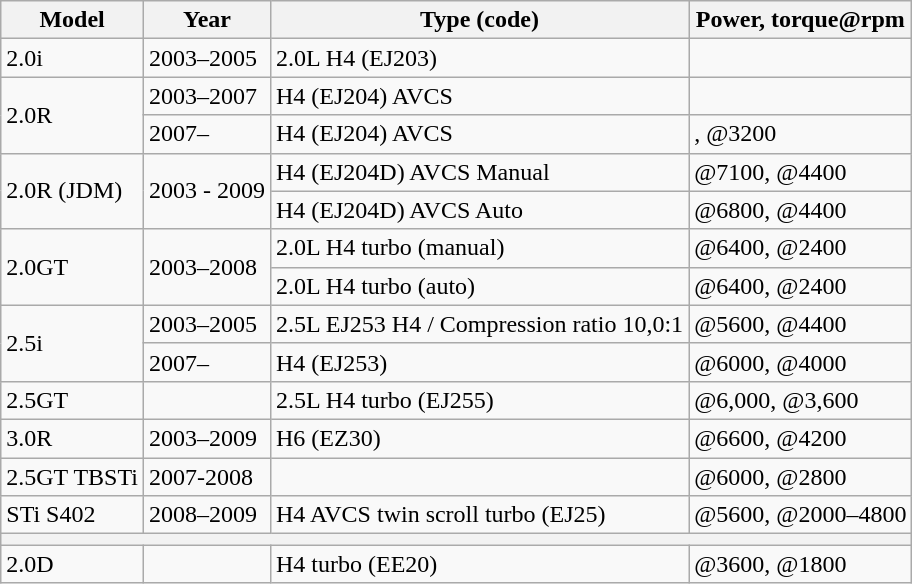<table class="wikitable">
<tr>
<th>Model</th>
<th>Year</th>
<th>Type (code)</th>
<th>Power, torque@rpm</th>
</tr>
<tr>
<td>2.0i</td>
<td>2003–2005</td>
<td>2.0L H4 (EJ203)</td>
<td></td>
</tr>
<tr>
<td rowspan="2">2.0R</td>
<td>2003–2007</td>
<td> H4 (EJ204) AVCS</td>
<td></td>
</tr>
<tr>
<td>2007–</td>
<td> H4 (EJ204) AVCS</td>
<td>, @3200</td>
</tr>
<tr>
<td rowspan="2">2.0R (JDM)</td>
<td rowspan="2">2003 - 2009</td>
<td> H4 (EJ204D) AVCS Manual</td>
<td>@7100, @4400</td>
</tr>
<tr>
<td> H4 (EJ204D) AVCS Auto</td>
<td>@6800, @4400</td>
</tr>
<tr>
<td rowspan="2">2.0GT</td>
<td rowspan="2">2003–2008</td>
<td>2.0L H4 turbo (manual)</td>
<td>@6400, @2400</td>
</tr>
<tr>
<td>2.0L H4 turbo (auto)</td>
<td>@6400, @2400</td>
</tr>
<tr>
<td rowspan="2">2.5i</td>
<td>2003–2005</td>
<td>2.5L EJ253 H4 / Compression ratio 10,0:1</td>
<td>@5600, @4400</td>
</tr>
<tr>
<td>2007–</td>
<td> H4 (EJ253)</td>
<td>@6000, @4000</td>
</tr>
<tr>
<td>2.5GT</td>
<td></td>
<td>2.5L H4 turbo (EJ255)</td>
<td>@6,000, @3,600</td>
</tr>
<tr>
<td>3.0R</td>
<td>2003–2009</td>
<td> H6 (EZ30)</td>
<td>@6600, @4200</td>
</tr>
<tr>
<td>2.5GT TBSTi</td>
<td>2007-2008</td>
<td></td>
<td>@6000, @2800</td>
</tr>
<tr>
<td>STi S402</td>
<td>2008–2009</td>
<td> H4 AVCS twin scroll turbo (EJ25)</td>
<td>@5600, @2000–4800</td>
</tr>
<tr>
<th colspan="4"></th>
</tr>
<tr>
<td>2.0D</td>
<td></td>
<td> H4 turbo (EE20)</td>
<td>@3600, @1800</td>
</tr>
</table>
